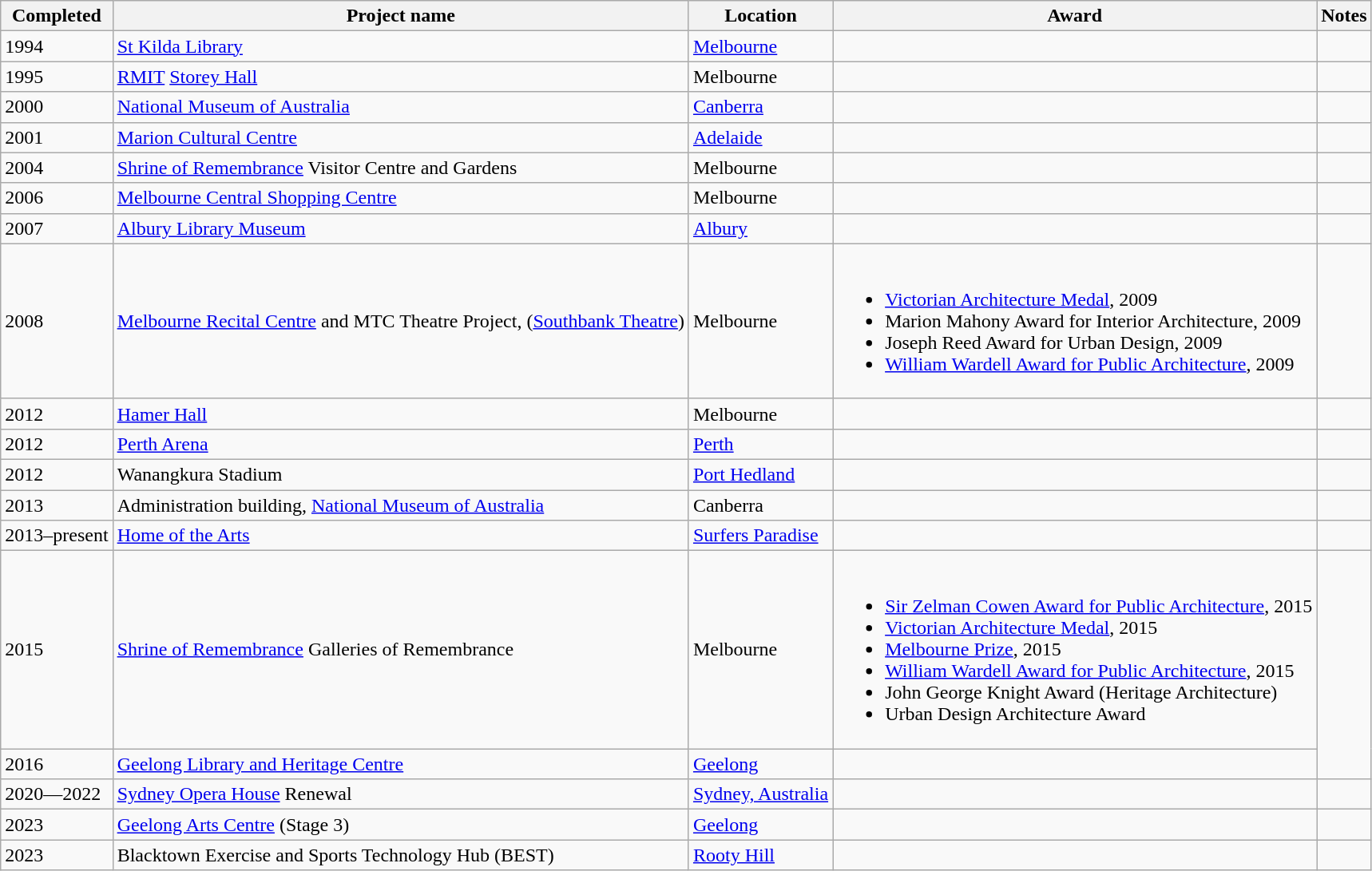<table class="wikitable sortable">
<tr>
<th>Completed</th>
<th>Project name</th>
<th>Location</th>
<th>Award</th>
<th>Notes</th>
</tr>
<tr>
<td>1994</td>
<td><a href='#'>St Kilda Library</a></td>
<td><a href='#'>Melbourne</a></td>
<td></td>
<td></td>
</tr>
<tr>
<td>1995</td>
<td><a href='#'>RMIT</a> <a href='#'>Storey Hall</a></td>
<td>Melbourne</td>
<td></td>
<td></td>
</tr>
<tr>
<td>2000</td>
<td><a href='#'>National Museum of Australia</a></td>
<td><a href='#'>Canberra</a></td>
<td></td>
<td></td>
</tr>
<tr>
<td>2001</td>
<td><a href='#'>Marion Cultural Centre</a></td>
<td><a href='#'>Adelaide</a></td>
<td></td>
<td></td>
</tr>
<tr>
<td>2004</td>
<td><a href='#'>Shrine of Remembrance</a> Visitor Centre and Gardens</td>
<td>Melbourne</td>
<td></td>
<td></td>
</tr>
<tr>
<td>2006</td>
<td><a href='#'>Melbourne Central Shopping Centre</a></td>
<td>Melbourne</td>
<td></td>
<td></td>
</tr>
<tr>
<td>2007</td>
<td><a href='#'>Albury Library Museum</a></td>
<td><a href='#'>Albury</a></td>
<td></td>
<td></td>
</tr>
<tr>
<td>2008</td>
<td><a href='#'>Melbourne Recital Centre</a> and MTC Theatre Project, (<a href='#'>Southbank Theatre</a>)</td>
<td>Melbourne</td>
<td><br><ul><li><a href='#'>Victorian Architecture Medal</a>, 2009</li><li>Marion Mahony Award for Interior Architecture, 2009</li><li>Joseph Reed Award for Urban Design, 2009</li><li><a href='#'>William Wardell Award for Public Architecture</a>, 2009</li></ul></td>
</tr>
<tr>
<td>2012</td>
<td><a href='#'>Hamer Hall</a></td>
<td>Melbourne</td>
<td></td>
<td></td>
</tr>
<tr>
<td>2012</td>
<td><a href='#'>Perth Arena</a></td>
<td><a href='#'>Perth</a></td>
<td></td>
<td></td>
</tr>
<tr>
<td>2012</td>
<td>Wanangkura Stadium</td>
<td><a href='#'>Port Hedland</a></td>
<td></td>
<td></td>
</tr>
<tr>
<td>2013</td>
<td>Administration building, <a href='#'>National Museum of Australia</a></td>
<td>Canberra</td>
<td></td>
<td></td>
</tr>
<tr>
<td>2013–present</td>
<td><a href='#'>Home of the Arts</a></td>
<td><a href='#'>Surfers Paradise</a></td>
<td></td>
<td></td>
</tr>
<tr>
<td>2015</td>
<td><a href='#'>Shrine of Remembrance</a> Galleries of Remembrance</td>
<td>Melbourne</td>
<td><br><ul><li><a href='#'>Sir Zelman Cowen Award for Public Architecture</a>, 2015</li><li><a href='#'>Victorian Architecture Medal</a>, 2015</li><li><a href='#'>Melbourne Prize</a>, 2015</li><li><a href='#'>William Wardell Award for Public Architecture</a>, 2015</li><li>John George Knight Award (Heritage Architecture)</li><li>Urban Design Architecture Award</li></ul></td>
</tr>
<tr>
<td>2016</td>
<td><a href='#'>Geelong Library and Heritage Centre</a></td>
<td><a href='#'>Geelong</a></td>
<td></td>
</tr>
<tr>
<td>2020—2022</td>
<td><a href='#'>Sydney Opera House</a> Renewal</td>
<td><a href='#'>Sydney, Australia</a></td>
<td></td>
<td></td>
</tr>
<tr>
<td>2023</td>
<td><a href='#'>Geelong Arts Centre</a> (Stage 3)</td>
<td><a href='#'>Geelong</a></td>
<td></td>
<td></td>
</tr>
<tr>
<td>2023</td>
<td>Blacktown Exercise and Sports Technology Hub (BEST)</td>
<td><a href='#'>Rooty Hill</a></td>
<td></td>
<td></td>
</tr>
</table>
